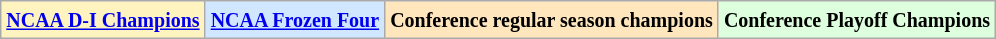<table class="wikitable">
<tr>
<td bgcolor="#FFF3BF"><small><strong><a href='#'>NCAA D-I Champions</a> </strong></small></td>
<td bgcolor="#D0E7FF"><small><strong><a href='#'>NCAA Frozen Four</a></strong></small></td>
<td bgcolor="#FFE6BD"><small><strong>Conference regular season champions</strong></small></td>
<td bgcolor="#ddffdd"><small><strong>Conference Playoff Champions</strong></small></td>
</tr>
</table>
